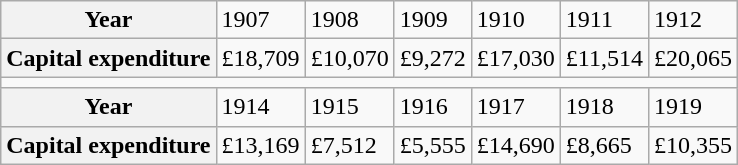<table class="wikitable">
<tr>
<th>Year</th>
<td>1907</td>
<td>1908</td>
<td>1909</td>
<td>1910</td>
<td>1911</td>
<td>1912</td>
</tr>
<tr>
<th>Capital expenditure</th>
<td>£18,709</td>
<td>£10,070</td>
<td>£9,272</td>
<td>£17,030</td>
<td>£11,514</td>
<td>£20,065</td>
</tr>
<tr>
<td colspan="7"></td>
</tr>
<tr>
<th>Year</th>
<td>1914</td>
<td>1915</td>
<td>1916</td>
<td>1917</td>
<td>1918</td>
<td>1919</td>
</tr>
<tr>
<th>Capital expenditure</th>
<td>£13,169</td>
<td>£7,512</td>
<td>£5,555</td>
<td>£14,690</td>
<td>£8,665</td>
<td>£10,355</td>
</tr>
</table>
